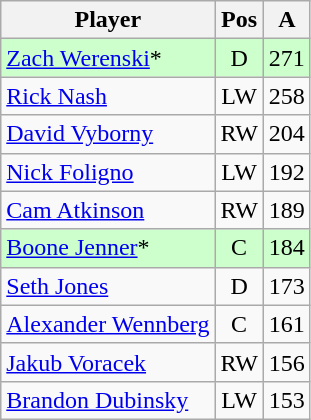<table class="wikitable" style="text-align:center; float:left; margin-right:1em;">
<tr>
<th>Player</th>
<th>Pos</th>
<th>A</th>
</tr>
<tr style="background:#cfc;">
<td style="text-align:left;"><a href='#'>Zach Werenski</a>*</td>
<td>D</td>
<td>271</td>
</tr>
<tr>
<td style="text-align:left;"><a href='#'>Rick Nash</a></td>
<td>LW</td>
<td>258</td>
</tr>
<tr>
<td style="text-align:left;"><a href='#'>David Vyborny</a></td>
<td>RW</td>
<td>204</td>
</tr>
<tr>
<td style="text-align:left;"><a href='#'>Nick Foligno</a></td>
<td>LW</td>
<td>192</td>
</tr>
<tr>
<td style="text-align:left;"><a href='#'>Cam Atkinson</a></td>
<td>RW</td>
<td>189</td>
</tr>
<tr style="background:#cfc;">
<td style="text-align:left;"><a href='#'>Boone Jenner</a>*</td>
<td>C</td>
<td>184</td>
</tr>
<tr>
<td style="text-align:left;"><a href='#'>Seth Jones</a></td>
<td>D</td>
<td>173</td>
</tr>
<tr>
<td style="text-align:left;"><a href='#'>Alexander Wennberg</a></td>
<td>C</td>
<td>161</td>
</tr>
<tr>
<td style="text-align:left;"><a href='#'>Jakub Voracek</a></td>
<td>RW</td>
<td>156</td>
</tr>
<tr>
<td style="text-align:left;"><a href='#'>Brandon Dubinsky</a></td>
<td>LW</td>
<td>153</td>
</tr>
</table>
